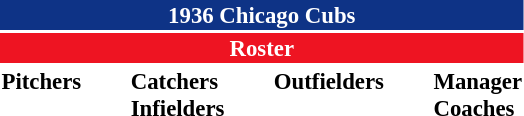<table class="toccolours" style="font-size: 95%;">
<tr>
<th colspan="10" style="background-color: #0e3386; color: white; text-align: center;">1936 Chicago Cubs</th>
</tr>
<tr>
<td colspan="10" style="background-color: #EE1422; color: white; text-align: center;"><strong>Roster</strong></td>
</tr>
<tr>
<td valign="top"><strong>Pitchers</strong><br>








</td>
<td width="25px"></td>
<td valign="top"><strong>Catchers</strong><br>


<strong>Infielders</strong>






</td>
<td width="25px"></td>
<td valign="top"><strong>Outfielders</strong><br>



</td>
<td width="25px"></td>
<td valign="top"><strong>Manager</strong><br>
<strong>Coaches</strong>

</td>
</tr>
</table>
